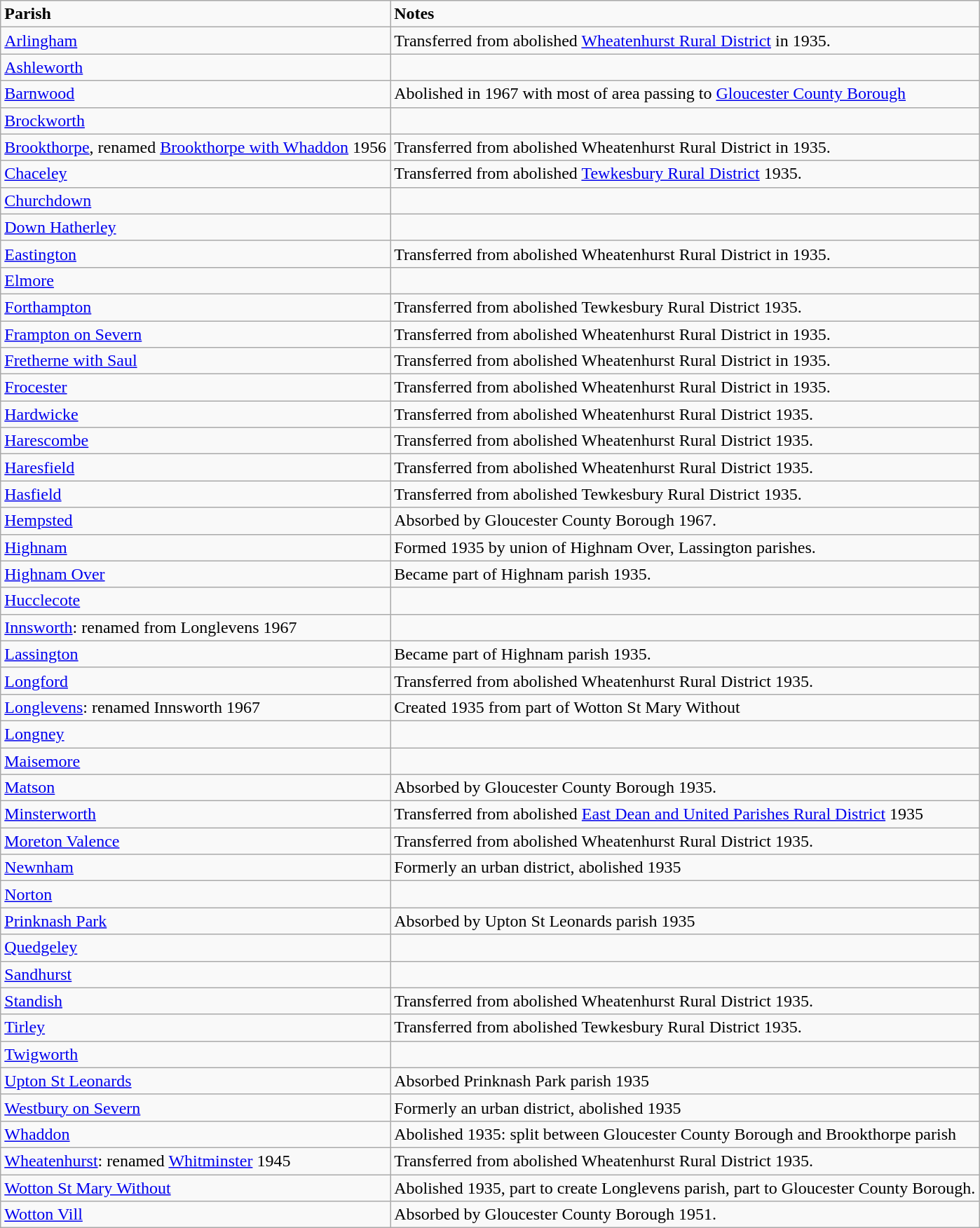<table class="wikitable">
<tr>
<td><strong>Parish</strong></td>
<td><strong>Notes</strong></td>
</tr>
<tr>
<td><a href='#'>Arlingham</a></td>
<td>Transferred from abolished <a href='#'>Wheatenhurst Rural District</a> in 1935.</td>
</tr>
<tr>
<td><a href='#'>Ashleworth</a></td>
<td></td>
</tr>
<tr>
<td><a href='#'>Barnwood</a></td>
<td>Abolished in 1967 with most of area passing to <a href='#'>Gloucester County Borough</a></td>
</tr>
<tr>
<td><a href='#'>Brockworth</a></td>
<td></td>
</tr>
<tr>
<td><a href='#'>Brookthorpe</a>, renamed <a href='#'>Brookthorpe with Whaddon</a> 1956</td>
<td>Transferred from abolished Wheatenhurst Rural District in 1935.</td>
</tr>
<tr>
<td><a href='#'>Chaceley</a></td>
<td>Transferred from abolished <a href='#'>Tewkesbury Rural District</a> 1935.</td>
</tr>
<tr>
<td><a href='#'>Churchdown</a></td>
<td></td>
</tr>
<tr>
<td><a href='#'>Down Hatherley</a></td>
<td></td>
</tr>
<tr>
<td><a href='#'>Eastington</a></td>
<td>Transferred from abolished Wheatenhurst Rural District in 1935.</td>
</tr>
<tr>
<td><a href='#'>Elmore</a></td>
<td></td>
</tr>
<tr>
<td><a href='#'>Forthampton</a></td>
<td>Transferred from abolished Tewkesbury Rural District 1935.</td>
</tr>
<tr>
<td><a href='#'>Frampton on Severn</a></td>
<td>Transferred from abolished Wheatenhurst Rural District in 1935.</td>
</tr>
<tr>
<td><a href='#'>Fretherne with Saul</a></td>
<td>Transferred from abolished Wheatenhurst Rural District in 1935.</td>
</tr>
<tr>
<td><a href='#'>Frocester</a></td>
<td>Transferred from abolished Wheatenhurst Rural District in 1935.</td>
</tr>
<tr>
<td><a href='#'>Hardwicke</a></td>
<td>Transferred from abolished Wheatenhurst Rural District 1935.</td>
</tr>
<tr>
<td><a href='#'>Harescombe</a></td>
<td>Transferred from abolished Wheatenhurst Rural District 1935.</td>
</tr>
<tr>
<td><a href='#'>Haresfield</a></td>
<td>Transferred from abolished Wheatenhurst Rural District 1935.</td>
</tr>
<tr>
<td><a href='#'>Hasfield</a></td>
<td>Transferred from abolished Tewkesbury Rural District 1935.</td>
</tr>
<tr>
<td><a href='#'>Hempsted</a></td>
<td>Absorbed by Gloucester County Borough 1967.</td>
</tr>
<tr>
<td><a href='#'>Highnam</a></td>
<td>Formed 1935 by union of Highnam Over, Lassington parishes.</td>
</tr>
<tr>
<td><a href='#'>Highnam Over</a></td>
<td>Became part of Highnam parish 1935.</td>
</tr>
<tr>
<td><a href='#'>Hucclecote</a></td>
<td></td>
</tr>
<tr>
<td><a href='#'>Innsworth</a>: renamed from Longlevens 1967</td>
<td></td>
</tr>
<tr>
<td><a href='#'>Lassington</a></td>
<td>Became part of Highnam parish 1935.</td>
</tr>
<tr>
<td><a href='#'>Longford</a></td>
<td>Transferred from abolished Wheatenhurst Rural District 1935.</td>
</tr>
<tr>
<td><a href='#'>Longlevens</a>: renamed Innsworth 1967</td>
<td>Created 1935 from part of Wotton St Mary Without</td>
</tr>
<tr>
<td><a href='#'>Longney</a></td>
<td></td>
</tr>
<tr>
<td><a href='#'>Maisemore</a></td>
<td></td>
</tr>
<tr>
<td><a href='#'>Matson</a></td>
<td>Absorbed by Gloucester County Borough 1935.</td>
</tr>
<tr>
<td><a href='#'>Minsterworth</a></td>
<td>Transferred from abolished <a href='#'>East Dean and United Parishes Rural District</a> 1935</td>
</tr>
<tr>
<td><a href='#'>Moreton Valence</a></td>
<td>Transferred from abolished Wheatenhurst Rural District 1935.</td>
</tr>
<tr>
<td><a href='#'>Newnham</a></td>
<td>Formerly an urban district, abolished 1935</td>
</tr>
<tr>
<td><a href='#'>Norton</a></td>
<td></td>
</tr>
<tr>
<td><a href='#'>Prinknash Park</a></td>
<td>Absorbed by Upton St Leonards parish 1935</td>
</tr>
<tr>
<td><a href='#'>Quedgeley</a></td>
<td></td>
</tr>
<tr>
<td><a href='#'>Sandhurst</a></td>
<td></td>
</tr>
<tr>
<td><a href='#'>Standish</a></td>
<td>Transferred from abolished Wheatenhurst Rural District 1935.</td>
</tr>
<tr>
<td><a href='#'>Tirley</a></td>
<td>Transferred from abolished Tewkesbury Rural District 1935.</td>
</tr>
<tr>
<td><a href='#'>Twigworth</a></td>
<td></td>
</tr>
<tr>
<td><a href='#'>Upton St Leonards</a></td>
<td>Absorbed Prinknash Park parish 1935</td>
</tr>
<tr>
<td><a href='#'>Westbury on Severn</a></td>
<td>Formerly an urban district, abolished 1935</td>
</tr>
<tr>
<td><a href='#'>Whaddon</a></td>
<td>Abolished 1935: split between Gloucester County Borough and Brookthorpe parish</td>
</tr>
<tr>
<td><a href='#'>Wheatenhurst</a>: renamed <a href='#'>Whitminster</a> 1945</td>
<td>Transferred from abolished Wheatenhurst Rural District 1935.</td>
</tr>
<tr>
<td><a href='#'>Wotton St Mary Without</a></td>
<td>Abolished 1935, part to create Longlevens parish, part to Gloucester County Borough.</td>
</tr>
<tr>
<td><a href='#'>Wotton Vill</a></td>
<td>Absorbed by Gloucester County Borough 1951.</td>
</tr>
</table>
